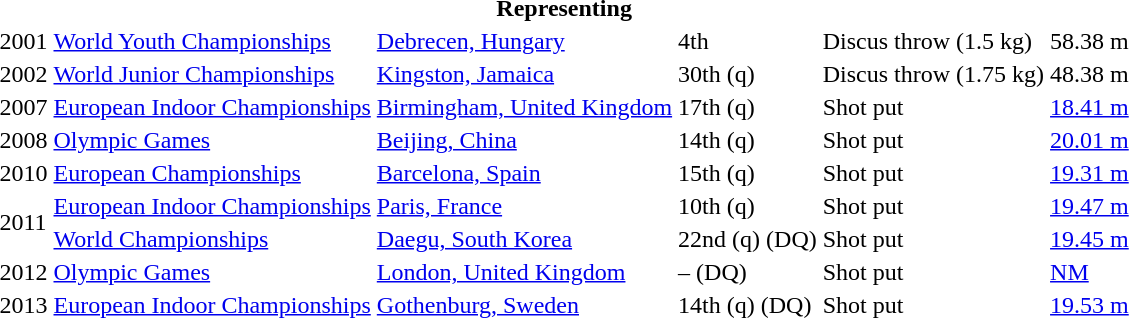<table>
<tr>
<th colspan="6">Representing </th>
</tr>
<tr>
<td>2001</td>
<td><a href='#'>World Youth Championships</a></td>
<td><a href='#'>Debrecen, Hungary</a></td>
<td>4th</td>
<td>Discus throw (1.5 kg)</td>
<td>58.38 m</td>
</tr>
<tr>
<td>2002</td>
<td><a href='#'>World Junior Championships</a></td>
<td><a href='#'>Kingston, Jamaica</a></td>
<td>30th (q)</td>
<td>Discus throw (1.75 kg)</td>
<td>48.38 m</td>
</tr>
<tr>
<td>2007</td>
<td><a href='#'>European Indoor Championships</a></td>
<td><a href='#'>Birmingham, United Kingdom</a></td>
<td>17th (q)</td>
<td>Shot put</td>
<td><a href='#'>18.41 m</a></td>
</tr>
<tr>
<td>2008</td>
<td><a href='#'>Olympic Games</a></td>
<td><a href='#'>Beijing, China</a></td>
<td>14th (q)</td>
<td>Shot put</td>
<td><a href='#'>20.01 m</a></td>
</tr>
<tr>
<td>2010</td>
<td><a href='#'>European Championships</a></td>
<td><a href='#'>Barcelona, Spain</a></td>
<td>15th (q)</td>
<td>Shot put</td>
<td><a href='#'>19.31 m</a></td>
</tr>
<tr>
<td rowspan=2>2011</td>
<td><a href='#'>European Indoor Championships</a></td>
<td><a href='#'>Paris, France</a></td>
<td>10th (q)</td>
<td>Shot put</td>
<td><a href='#'>19.47 m</a></td>
</tr>
<tr>
<td><a href='#'>World Championships</a></td>
<td><a href='#'>Daegu, South Korea</a></td>
<td>22nd (q) (DQ)</td>
<td>Shot put</td>
<td><a href='#'>19.45 m</a></td>
</tr>
<tr>
<td>2012</td>
<td><a href='#'>Olympic Games</a></td>
<td><a href='#'>London, United Kingdom</a></td>
<td>– (DQ)</td>
<td>Shot put</td>
<td><a href='#'>NM</a></td>
</tr>
<tr>
<td>2013</td>
<td><a href='#'>European Indoor Championships</a></td>
<td><a href='#'>Gothenburg, Sweden</a></td>
<td>14th (q) (DQ)</td>
<td>Shot put</td>
<td><a href='#'>19.53 m</a></td>
</tr>
</table>
